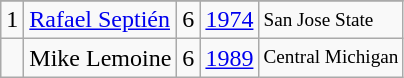<table class="wikitable">
<tr>
</tr>
<tr>
<td>1</td>
<td><a href='#'>Rafael Septién</a></td>
<td>6</td>
<td><a href='#'>1974</a></td>
<td style="font-size:80%;">San Jose State</td>
</tr>
<tr>
<td></td>
<td>Mike Lemoine</td>
<td>6</td>
<td><a href='#'>1989</a></td>
<td style="font-size:80%;">Central Michigan</td>
</tr>
</table>
